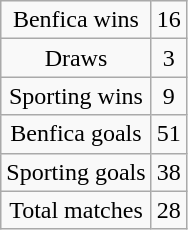<table class="wikitable" style="text-align:center">
<tr>
<td>Benfica wins</td>
<td>16</td>
</tr>
<tr>
<td>Draws</td>
<td>3</td>
</tr>
<tr>
<td>Sporting wins</td>
<td>9</td>
</tr>
<tr>
<td>Benfica goals</td>
<td>51</td>
</tr>
<tr>
<td>Sporting goals</td>
<td>38</td>
</tr>
<tr>
<td>Total matches</td>
<td>28</td>
</tr>
</table>
